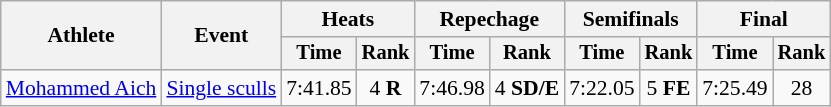<table class="wikitable" style="font-size:90%">
<tr>
<th rowspan="2">Athlete</th>
<th rowspan="2">Event</th>
<th colspan="2">Heats</th>
<th colspan="2">Repechage</th>
<th colspan="2">Semifinals</th>
<th colspan="2">Final</th>
</tr>
<tr style="font-size:95%">
<th>Time</th>
<th>Rank</th>
<th>Time</th>
<th>Rank</th>
<th>Time</th>
<th>Rank</th>
<th>Time</th>
<th>Rank</th>
</tr>
<tr align=center>
<td align=left><a href='#'>Mohammed Aich</a></td>
<td align=left><a href='#'>Single sculls</a></td>
<td>7:41.85</td>
<td>4 <strong>R</strong></td>
<td>7:46.98</td>
<td>4 <strong>SD/E</strong></td>
<td>7:22.05</td>
<td>5 <strong>FE</strong></td>
<td>7:25.49</td>
<td>28</td>
</tr>
</table>
